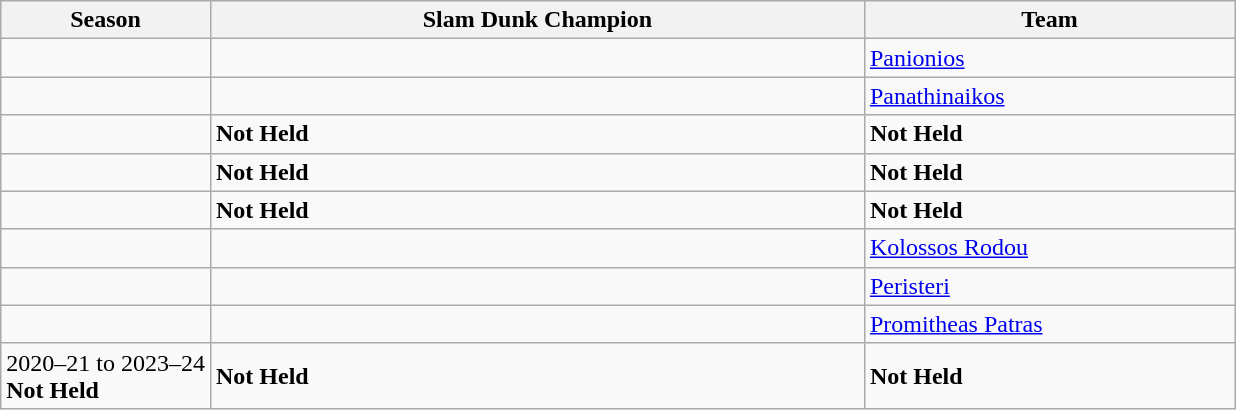<table class="wikitable">
<tr>
<th width=17%>Season</th>
<th width=53%>Slam Dunk Champion</th>
<th width=30%>Team</th>
</tr>
<tr>
<td></td>
<td></td>
<td><div><a href='#'>Panionios</a></div></td>
</tr>
<tr>
<td></td>
<td></td>
<td><div><a href='#'>Panathinaikos</a></div></td>
</tr>
<tr>
<td></td>
<td><div><strong>Not Held</strong></div></td>
<td><div><strong>Not Held</strong></div></td>
</tr>
<tr>
<td></td>
<td><div><strong>Not Held</strong></div></td>
<td><div><strong>Not Held</strong></div></td>
</tr>
<tr>
<td></td>
<td><div><strong>Not Held</strong></div></td>
<td><div><strong>Not Held</strong></div></td>
</tr>
<tr>
<td></td>
<td></td>
<td><div><a href='#'>Kolossos Rodou</a></div></td>
</tr>
<tr>
<td></td>
<td></td>
<td><div><a href='#'>Peristeri</a></div></td>
</tr>
<tr>
<td></td>
<td></td>
<td><div><a href='#'>Promitheas Patras</a></div></td>
</tr>
<tr>
<td><div>2020–21 to 2023–24 <br><strong>Not Held</strong></div></td>
<td><div><strong>Not Held</strong></div></td>
<td><div><strong>Not Held</strong></div></td>
</tr>
</table>
